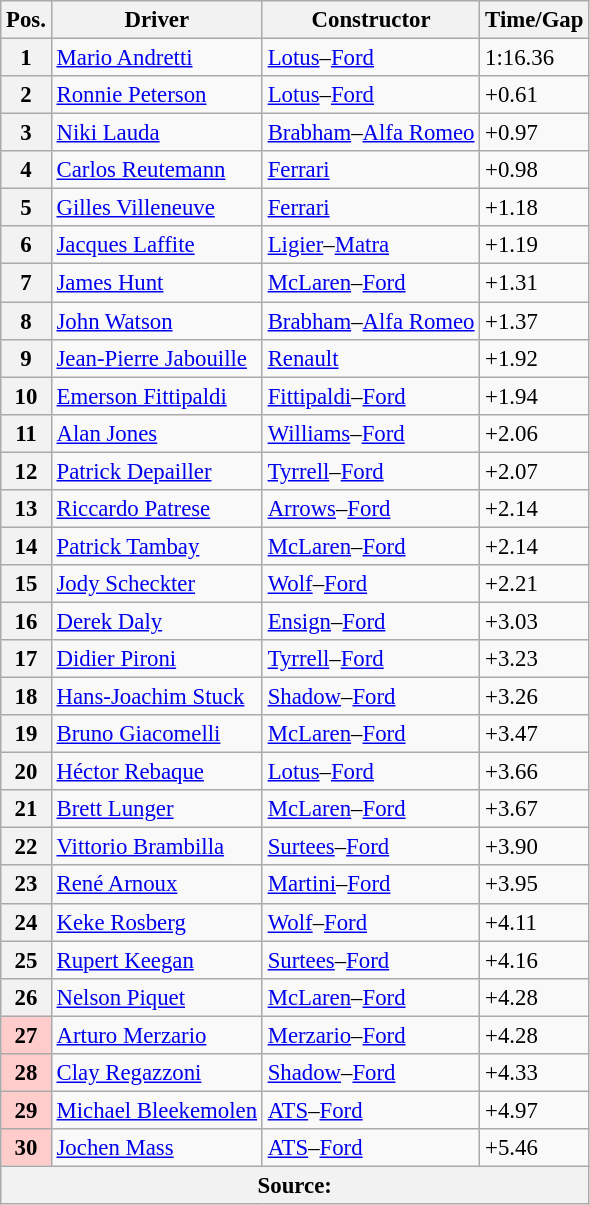<table class="wikitable sortable" style="font-size:95%;">
<tr>
<th>Pos.</th>
<th>Driver</th>
<th>Constructor</th>
<th>Time/Gap</th>
</tr>
<tr>
<th>1</th>
<td> <a href='#'>Mario Andretti</a></td>
<td><a href='#'>Lotus</a>–<a href='#'>Ford</a></td>
<td>1:16.36</td>
</tr>
<tr>
<th>2</th>
<td> <a href='#'>Ronnie Peterson</a></td>
<td><a href='#'>Lotus</a>–<a href='#'>Ford</a></td>
<td>+0.61</td>
</tr>
<tr>
<th>3</th>
<td> <a href='#'>Niki Lauda</a></td>
<td><a href='#'>Brabham</a>–<a href='#'>Alfa Romeo</a></td>
<td>+0.97</td>
</tr>
<tr>
<th>4</th>
<td> <a href='#'>Carlos Reutemann</a></td>
<td><a href='#'>Ferrari</a></td>
<td>+0.98</td>
</tr>
<tr>
<th>5</th>
<td> <a href='#'>Gilles Villeneuve</a></td>
<td><a href='#'>Ferrari</a></td>
<td>+1.18</td>
</tr>
<tr>
<th>6</th>
<td> <a href='#'>Jacques Laffite</a></td>
<td><a href='#'>Ligier</a>–<a href='#'>Matra</a></td>
<td>+1.19</td>
</tr>
<tr>
<th>7</th>
<td> <a href='#'>James Hunt</a></td>
<td><a href='#'>McLaren</a>–<a href='#'>Ford</a></td>
<td>+1.31</td>
</tr>
<tr>
<th>8</th>
<td> <a href='#'>John Watson</a></td>
<td><a href='#'>Brabham</a>–<a href='#'>Alfa Romeo</a></td>
<td>+1.37</td>
</tr>
<tr>
<th>9</th>
<td> <a href='#'>Jean-Pierre Jabouille</a></td>
<td><a href='#'>Renault</a></td>
<td>+1.92</td>
</tr>
<tr>
<th>10</th>
<td> <a href='#'>Emerson Fittipaldi</a></td>
<td><a href='#'>Fittipaldi</a>–<a href='#'>Ford</a></td>
<td>+1.94</td>
</tr>
<tr>
<th>11</th>
<td> <a href='#'>Alan Jones</a></td>
<td><a href='#'>Williams</a>–<a href='#'>Ford</a></td>
<td>+2.06</td>
</tr>
<tr>
<th>12</th>
<td> <a href='#'>Patrick Depailler</a></td>
<td><a href='#'>Tyrrell</a>–<a href='#'>Ford</a></td>
<td>+2.07</td>
</tr>
<tr>
<th>13</th>
<td> <a href='#'>Riccardo Patrese</a></td>
<td><a href='#'>Arrows</a>–<a href='#'>Ford</a></td>
<td>+2.14</td>
</tr>
<tr>
<th>14</th>
<td> <a href='#'>Patrick Tambay</a></td>
<td><a href='#'>McLaren</a>–<a href='#'>Ford</a></td>
<td>+2.14</td>
</tr>
<tr>
<th>15</th>
<td> <a href='#'>Jody Scheckter</a></td>
<td><a href='#'>Wolf</a>–<a href='#'>Ford</a></td>
<td>+2.21</td>
</tr>
<tr>
<th>16</th>
<td> <a href='#'>Derek Daly</a></td>
<td><a href='#'>Ensign</a>–<a href='#'>Ford</a></td>
<td>+3.03</td>
</tr>
<tr>
<th>17</th>
<td> <a href='#'>Didier Pironi</a></td>
<td><a href='#'>Tyrrell</a>–<a href='#'>Ford</a></td>
<td>+3.23</td>
</tr>
<tr>
<th>18</th>
<td> <a href='#'>Hans-Joachim Stuck</a></td>
<td><a href='#'>Shadow</a>–<a href='#'>Ford</a></td>
<td>+3.26</td>
</tr>
<tr>
<th>19</th>
<td> <a href='#'>Bruno Giacomelli</a></td>
<td><a href='#'>McLaren</a>–<a href='#'>Ford</a></td>
<td>+3.47</td>
</tr>
<tr>
<th>20</th>
<td> <a href='#'>Héctor Rebaque</a></td>
<td><a href='#'>Lotus</a>–<a href='#'>Ford</a></td>
<td>+3.66</td>
</tr>
<tr>
<th>21</th>
<td> <a href='#'>Brett Lunger</a></td>
<td><a href='#'>McLaren</a>–<a href='#'>Ford</a></td>
<td>+3.67</td>
</tr>
<tr>
<th>22</th>
<td> <a href='#'>Vittorio Brambilla</a></td>
<td><a href='#'>Surtees</a>–<a href='#'>Ford</a></td>
<td>+3.90</td>
</tr>
<tr>
<th>23</th>
<td> <a href='#'>René Arnoux</a></td>
<td><a href='#'>Martini</a>–<a href='#'>Ford</a></td>
<td>+3.95</td>
</tr>
<tr>
<th>24</th>
<td> <a href='#'>Keke Rosberg</a></td>
<td><a href='#'>Wolf</a>–<a href='#'>Ford</a></td>
<td>+4.11</td>
</tr>
<tr>
<th>25</th>
<td> <a href='#'>Rupert Keegan</a></td>
<td><a href='#'>Surtees</a>–<a href='#'>Ford</a></td>
<td>+4.16</td>
</tr>
<tr>
<th>26</th>
<td> <a href='#'>Nelson Piquet</a></td>
<td><a href='#'>McLaren</a>–<a href='#'>Ford</a></td>
<td>+4.28</td>
</tr>
<tr>
<th style="background:#ffcccc;">27</th>
<td> <a href='#'>Arturo Merzario</a></td>
<td><a href='#'>Merzario</a>–<a href='#'>Ford</a></td>
<td>+4.28</td>
</tr>
<tr>
<th style="background:#ffcccc;">28</th>
<td> <a href='#'>Clay Regazzoni</a></td>
<td><a href='#'>Shadow</a>–<a href='#'>Ford</a></td>
<td>+4.33</td>
</tr>
<tr>
<th style="background:#ffcccc;">29</th>
<td> <a href='#'>Michael Bleekemolen</a></td>
<td><a href='#'>ATS</a>–<a href='#'>Ford</a></td>
<td>+4.97</td>
</tr>
<tr>
<th style="background:#ffcccc;">30</th>
<td> <a href='#'>Jochen Mass</a></td>
<td><a href='#'>ATS</a>–<a href='#'>Ford</a></td>
<td>+5.46</td>
</tr>
<tr>
<th colspan=4>Source:</th>
</tr>
</table>
